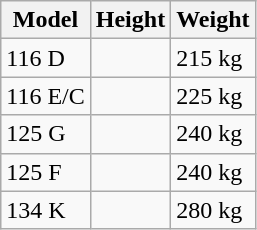<table class="wikitable">
<tr>
<th>Model</th>
<th>Height</th>
<th>Weight</th>
</tr>
<tr>
<td>116 D</td>
<td></td>
<td>215 kg</td>
</tr>
<tr>
<td>116 E/C</td>
<td></td>
<td>225 kg</td>
</tr>
<tr>
<td>125 G</td>
<td></td>
<td>240 kg</td>
</tr>
<tr>
<td>125 F</td>
<td></td>
<td>240 kg</td>
</tr>
<tr>
<td>134 K</td>
<td></td>
<td>280 kg</td>
</tr>
</table>
